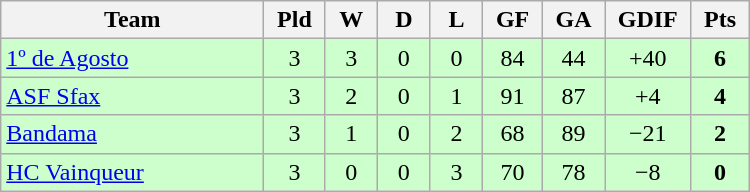<table class=wikitable style="text-align:center" width=500>
<tr>
<th width=25%>Team</th>
<th width=5%>Pld</th>
<th width=5%>W</th>
<th width=5%>D</th>
<th width=5%>L</th>
<th width=5%>GF</th>
<th width=5%>GA</th>
<th width=5%>GDIF</th>
<th width=5%>Pts</th>
</tr>
<tr bgcolor=#ccffcc>
<td align="left"> <a href='#'>1º de Agosto</a></td>
<td>3</td>
<td>3</td>
<td>0</td>
<td>0</td>
<td>84</td>
<td>44</td>
<td>+40</td>
<td><strong>6</strong></td>
</tr>
<tr bgcolor=#ccffcc>
<td align="left"> <a href='#'>ASF Sfax</a></td>
<td>3</td>
<td>2</td>
<td>0</td>
<td>1</td>
<td>91</td>
<td>87</td>
<td>+4</td>
<td><strong>4</strong></td>
</tr>
<tr bgcolor=#ccffcc>
<td align="left"> <a href='#'>Bandama</a></td>
<td>3</td>
<td>1</td>
<td>0</td>
<td>2</td>
<td>68</td>
<td>89</td>
<td>−21</td>
<td><strong>2</strong></td>
</tr>
<tr bgcolor=#ccffcc>
<td align="left"> <a href='#'>HC Vainqueur</a></td>
<td>3</td>
<td>0</td>
<td>0</td>
<td>3</td>
<td>70</td>
<td>78</td>
<td>−8</td>
<td><strong>0</strong></td>
</tr>
</table>
